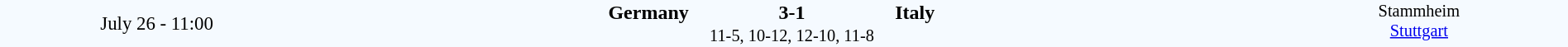<table style="width: 100%; background:#f5faff;" cellspacing="0">
<tr>
<td style=font-size:95% align=center rowspan=3 width=20%>July 26 - 11:00</td>
</tr>
<tr>
<td width=24% align=right><strong>Germany</strong></td>
<td align=center width=13%><strong>3-1</strong></td>
<td width=24%><strong>Italy</strong></td>
<td style=font-size:85% rowspan=3 valign=top align=center>Stammheim<br><a href='#'>Stuttgart</a></td>
</tr>
<tr style=font-size:85%>
<td colspan=3 align=center>11-5, 10-12, 12-10, 11-8</td>
</tr>
</table>
